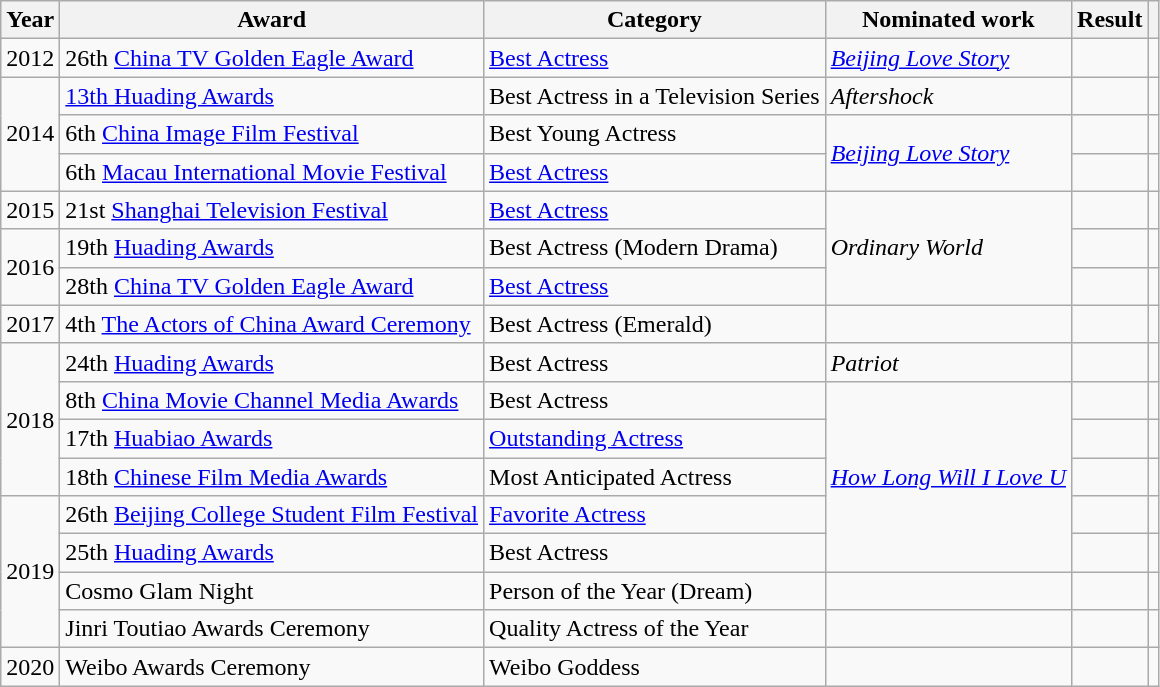<table class="wikitable">
<tr>
<th>Year</th>
<th>Award</th>
<th>Category</th>
<th>Nominated work</th>
<th>Result</th>
<th class="unsortable"></th>
</tr>
<tr>
<td>2012</td>
<td>26th <a href='#'>China TV Golden Eagle Award</a></td>
<td><a href='#'>Best Actress</a></td>
<td><em><a href='#'>Beijing Love Story</a></em></td>
<td></td>
<td></td>
</tr>
<tr>
<td rowspan=3>2014</td>
<td><a href='#'>13th Huading Awards</a></td>
<td>Best Actress in a Television Series</td>
<td><em>Aftershock</em></td>
<td></td>
<td></td>
</tr>
<tr>
<td>6th <a href='#'>China Image Film Festival</a></td>
<td>Best Young Actress</td>
<td rowspan=2><em><a href='#'>Beijing Love Story</a></em></td>
<td></td>
<td></td>
</tr>
<tr>
<td>6th <a href='#'>Macau International Movie Festival</a></td>
<td><a href='#'>Best Actress</a></td>
<td></td>
<td></td>
</tr>
<tr>
<td>2015</td>
<td>21st <a href='#'>Shanghai Television Festival</a></td>
<td><a href='#'>Best Actress</a></td>
<td rowspan=3><em>Ordinary World</em></td>
<td></td>
<td></td>
</tr>
<tr>
<td rowspan=2>2016</td>
<td>19th <a href='#'>Huading Awards</a></td>
<td>Best Actress (Modern Drama)</td>
<td></td>
<td></td>
</tr>
<tr>
<td>28th <a href='#'>China TV Golden Eagle Award</a></td>
<td><a href='#'>Best Actress</a></td>
<td></td>
<td></td>
</tr>
<tr>
<td>2017</td>
<td>4th <a href='#'>The Actors of China Award Ceremony</a></td>
<td>Best Actress (Emerald)</td>
<td></td>
<td></td>
<td></td>
</tr>
<tr>
<td rowspan=4>2018</td>
<td>24th <a href='#'>Huading Awards</a></td>
<td>Best Actress</td>
<td><em>Patriot</em></td>
<td></td>
<td></td>
</tr>
<tr>
<td>8th <a href='#'>China Movie Channel Media Awards</a></td>
<td>Best Actress</td>
<td rowspan=5><em><a href='#'>How Long Will I Love U</a></em></td>
<td></td>
<td></td>
</tr>
<tr>
<td>17th <a href='#'>Huabiao Awards</a></td>
<td><a href='#'>Outstanding Actress</a></td>
<td></td>
<td></td>
</tr>
<tr>
<td>18th <a href='#'>Chinese Film Media Awards</a></td>
<td>Most Anticipated Actress</td>
<td></td>
<td></td>
</tr>
<tr>
<td rowspan=4>2019</td>
<td>26th <a href='#'>Beijing College Student Film Festival</a></td>
<td><a href='#'>Favorite Actress</a></td>
<td></td>
<td></td>
</tr>
<tr>
<td>25th <a href='#'>Huading Awards</a></td>
<td>Best Actress</td>
<td></td>
<td></td>
</tr>
<tr>
<td>Cosmo Glam Night</td>
<td>Person of the Year (Dream)</td>
<td></td>
<td></td>
<td></td>
</tr>
<tr>
<td>Jinri Toutiao Awards Ceremony</td>
<td>Quality Actress of the Year</td>
<td></td>
<td></td>
<td></td>
</tr>
<tr>
<td>2020</td>
<td>Weibo Awards Ceremony</td>
<td>Weibo Goddess</td>
<td></td>
<td></td>
<td></td>
</tr>
</table>
